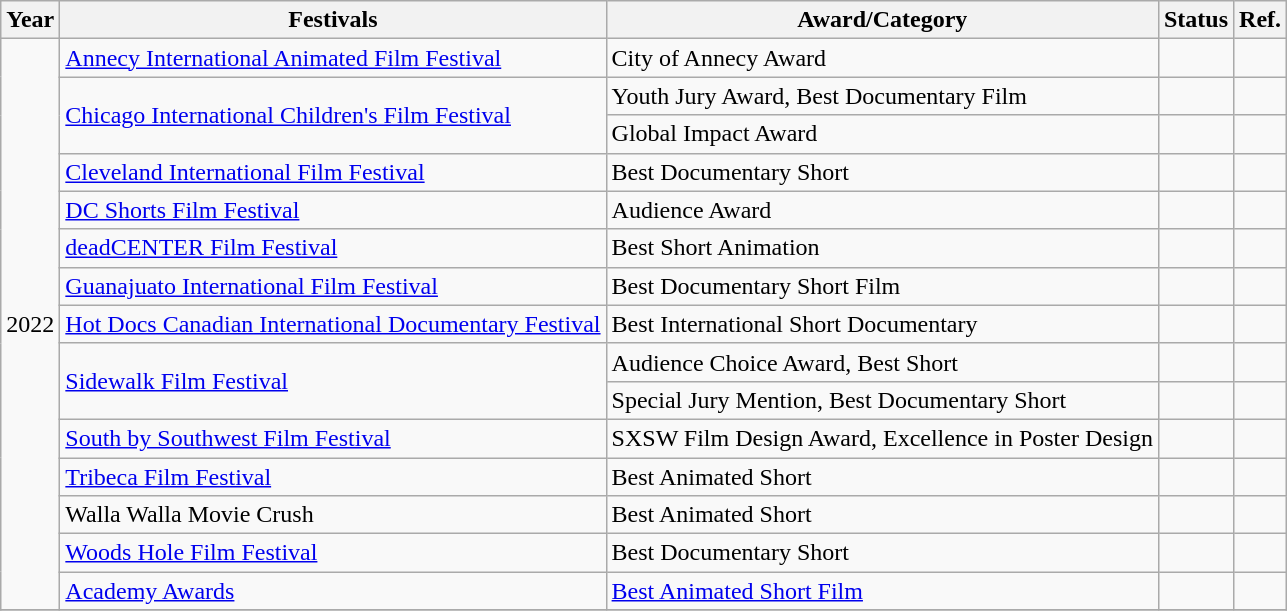<table class="wikitable">
<tr>
<th>Year</th>
<th>Festivals</th>
<th>Award/Category</th>
<th>Status</th>
<th>Ref.</th>
</tr>
<tr>
<td rowspan="15">2022</td>
<td><a href='#'>Annecy International Animated Film Festival</a></td>
<td>City of Annecy Award</td>
<td></td>
<td></td>
</tr>
<tr>
<td rowspan="2"><a href='#'>Chicago International Children's Film Festival</a></td>
<td>Youth Jury Award, Best Documentary Film</td>
<td></td>
<td></td>
</tr>
<tr>
<td>Global Impact Award</td>
<td></td>
<td></td>
</tr>
<tr>
<td><a href='#'>Cleveland International Film Festival</a></td>
<td>Best Documentary Short</td>
<td></td>
<td></td>
</tr>
<tr>
<td><a href='#'>DC Shorts Film Festival</a></td>
<td>Audience Award</td>
<td></td>
<td></td>
</tr>
<tr>
<td><a href='#'>deadCENTER Film Festival</a></td>
<td>Best Short Animation</td>
<td></td>
<td></td>
</tr>
<tr>
<td><a href='#'>Guanajuato International Film Festival</a></td>
<td>Best Documentary Short Film</td>
<td></td>
<td></td>
</tr>
<tr>
<td><a href='#'>Hot Docs Canadian International Documentary Festival</a></td>
<td>Best International Short Documentary</td>
<td></td>
<td></td>
</tr>
<tr>
<td rowspan="2"><a href='#'>Sidewalk Film Festival</a></td>
<td>Audience Choice Award, Best Short</td>
<td></td>
<td></td>
</tr>
<tr>
<td>Special Jury Mention, Best Documentary Short</td>
<td></td>
<td></td>
</tr>
<tr>
<td><a href='#'>South by Southwest Film Festival</a></td>
<td>SXSW Film Design Award, Excellence in Poster Design</td>
<td></td>
<td></td>
</tr>
<tr>
<td><a href='#'>Tribeca Film Festival</a></td>
<td>Best Animated Short</td>
<td></td>
<td></td>
</tr>
<tr>
<td>Walla Walla Movie Crush</td>
<td>Best Animated Short</td>
<td></td>
<td></td>
</tr>
<tr>
<td><a href='#'>Woods Hole Film Festival</a></td>
<td>Best Documentary Short</td>
<td></td>
<td></td>
</tr>
<tr>
<td><a href='#'>Academy Awards</a></td>
<td><a href='#'>Best Animated Short Film</a></td>
<td></td>
<td></td>
</tr>
<tr>
</tr>
</table>
